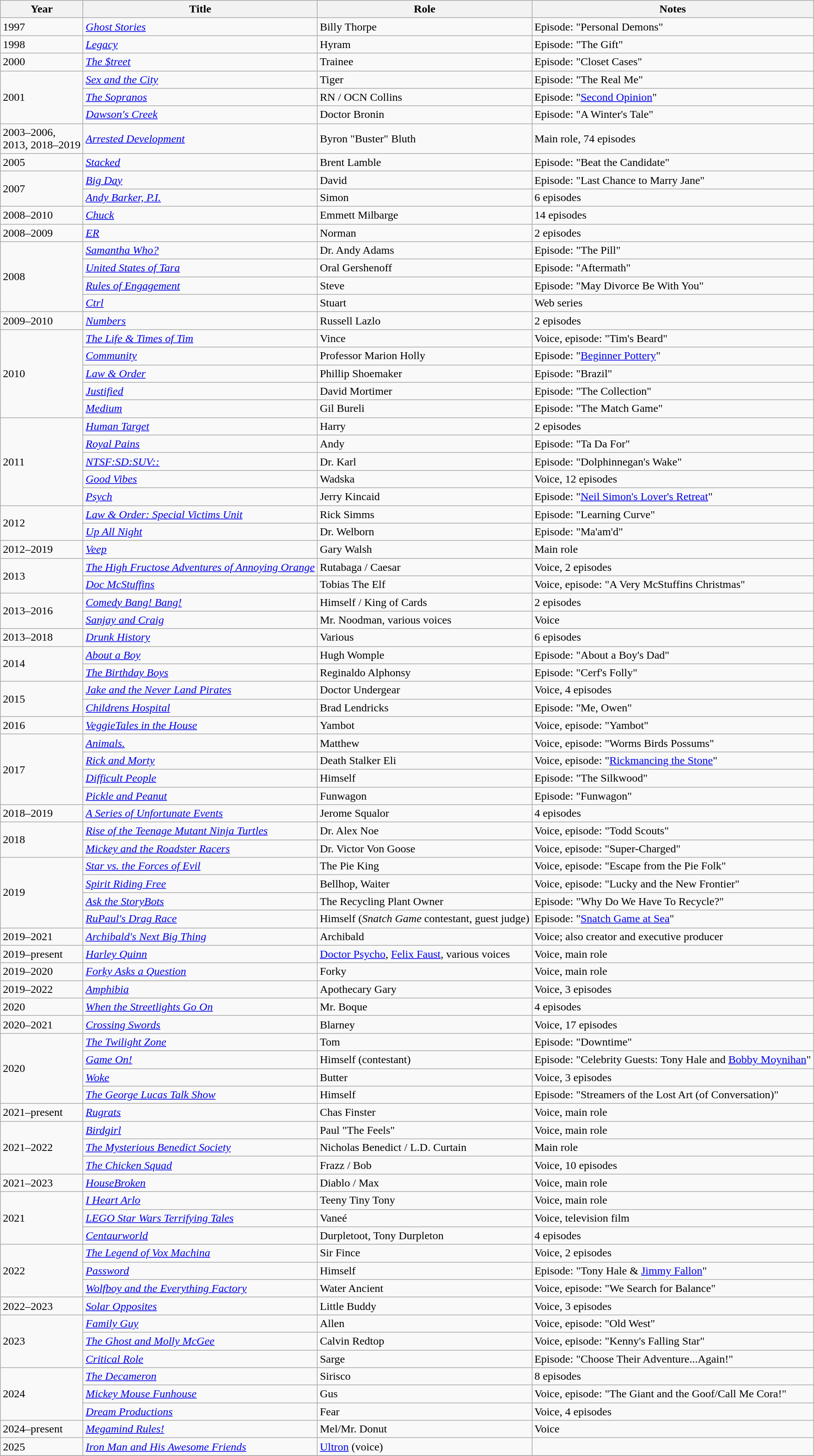<table class="wikitable sortable">
<tr>
<th>Year</th>
<th>Title</th>
<th>Role</th>
<th class="unsortable">Notes</th>
</tr>
<tr>
<td>1997</td>
<td><em><a href='#'>Ghost Stories</a></em></td>
<td>Billy Thorpe</td>
<td>Episode: "Personal Demons"</td>
</tr>
<tr>
<td>1998</td>
<td><em><a href='#'>Legacy</a></em></td>
<td>Hyram</td>
<td>Episode: "The Gift"</td>
</tr>
<tr>
<td>2000</td>
<td><em><a href='#'>The $treet</a></em></td>
<td>Trainee</td>
<td>Episode: "Closet Cases"</td>
</tr>
<tr>
<td rowspan="3">2001</td>
<td><em><a href='#'>Sex and the City</a></em></td>
<td>Tiger</td>
<td>Episode: "The Real Me"</td>
</tr>
<tr>
<td><em><a href='#'>The Sopranos</a></em></td>
<td>RN / OCN Collins</td>
<td>Episode: "<a href='#'>Second Opinion</a>"</td>
</tr>
<tr>
<td><em><a href='#'>Dawson's Creek</a></em></td>
<td>Doctor Bronin</td>
<td>Episode: "A Winter's Tale"</td>
</tr>
<tr>
<td>2003–2006,<br>2013, 2018–2019</td>
<td><em><a href='#'>Arrested Development</a></em></td>
<td>Byron "Buster" Bluth</td>
<td>Main role, 74 episodes</td>
</tr>
<tr>
<td>2005</td>
<td><em><a href='#'>Stacked</a></em></td>
<td>Brent Lamble</td>
<td>Episode: "Beat the Candidate"</td>
</tr>
<tr>
<td rowspan="2">2007</td>
<td><em><a href='#'>Big Day</a></em></td>
<td>David</td>
<td>Episode: "Last Chance to Marry Jane"</td>
</tr>
<tr>
<td><em><a href='#'>Andy Barker, P.I.</a></em></td>
<td>Simon</td>
<td>6 episodes</td>
</tr>
<tr>
<td>2008–2010</td>
<td><em><a href='#'>Chuck</a></em></td>
<td>Emmett Milbarge</td>
<td>14 episodes</td>
</tr>
<tr>
<td>2008–2009</td>
<td><em><a href='#'>ER</a></em></td>
<td>Norman</td>
<td>2 episodes</td>
</tr>
<tr>
<td rowspan="4">2008</td>
<td><em><a href='#'>Samantha Who?</a></em></td>
<td>Dr. Andy Adams</td>
<td>Episode: "The Pill"</td>
</tr>
<tr>
<td><em><a href='#'>United States of Tara</a></em></td>
<td>Oral Gershenoff</td>
<td>Episode: "Aftermath"</td>
</tr>
<tr>
<td><em><a href='#'>Rules of Engagement</a></em></td>
<td>Steve</td>
<td>Episode: "May Divorce Be With You"</td>
</tr>
<tr>
<td><em><a href='#'>Ctrl</a></em></td>
<td>Stuart</td>
<td>Web series</td>
</tr>
<tr>
<td>2009–2010</td>
<td><em><a href='#'>Numbers</a></em></td>
<td>Russell Lazlo</td>
<td>2 episodes</td>
</tr>
<tr>
<td rowspan="5">2010</td>
<td><em><a href='#'>The Life & Times of Tim</a></em></td>
<td>Vince</td>
<td>Voice, episode: "Tim's Beard"</td>
</tr>
<tr>
<td><em><a href='#'>Community</a></em></td>
<td>Professor Marion Holly</td>
<td>Episode: "<a href='#'>Beginner Pottery</a>"</td>
</tr>
<tr>
<td><em><a href='#'>Law & Order</a></em></td>
<td>Phillip Shoemaker</td>
<td>Episode: "Brazil"</td>
</tr>
<tr>
<td><em><a href='#'>Justified</a></em></td>
<td>David Mortimer</td>
<td>Episode: "The Collection"</td>
</tr>
<tr>
<td><em><a href='#'>Medium</a></em></td>
<td>Gil Bureli</td>
<td>Episode: "The Match Game"</td>
</tr>
<tr>
<td rowspan="5">2011</td>
<td><em><a href='#'>Human Target</a></em></td>
<td>Harry</td>
<td>2 episodes</td>
</tr>
<tr>
<td><em><a href='#'>Royal Pains</a></em></td>
<td>Andy</td>
<td>Episode: "Ta Da For"</td>
</tr>
<tr>
<td><em><a href='#'>NTSF:SD:SUV::</a></em></td>
<td>Dr. Karl</td>
<td>Episode: "Dolphinnegan's Wake"</td>
</tr>
<tr>
<td><em><a href='#'>Good Vibes</a></em></td>
<td>Wadska</td>
<td>Voice, 12 episodes</td>
</tr>
<tr>
<td><em><a href='#'>Psych</a></em></td>
<td>Jerry Kincaid</td>
<td>Episode: "<a href='#'>Neil Simon's Lover's Retreat</a>"</td>
</tr>
<tr>
<td rowspan="2">2012</td>
<td><em><a href='#'>Law & Order: Special Victims Unit</a></em></td>
<td>Rick Simms</td>
<td>Episode: "Learning Curve"</td>
</tr>
<tr>
<td><em><a href='#'>Up All Night</a></em></td>
<td>Dr. Welborn</td>
<td>Episode: "Ma'am'd"</td>
</tr>
<tr>
<td>2012–2019</td>
<td><em><a href='#'>Veep</a></em></td>
<td>Gary Walsh</td>
<td>Main role</td>
</tr>
<tr>
<td rowspan="2">2013</td>
<td><em><a href='#'>The High Fructose Adventures of Annoying Orange</a></em></td>
<td>Rutabaga / Caesar</td>
<td>Voice, 2 episodes</td>
</tr>
<tr>
<td><em><a href='#'>Doc McStuffins</a></em></td>
<td>Tobias The Elf</td>
<td>Voice, episode: "A Very McStuffins Christmas"</td>
</tr>
<tr>
<td rowspan="2">2013–2016</td>
<td><em><a href='#'>Comedy Bang! Bang!</a></em></td>
<td>Himself / King of Cards</td>
<td>2 episodes</td>
</tr>
<tr>
<td><em><a href='#'>Sanjay and Craig</a></em></td>
<td>Mr. Noodman, various voices</td>
<td>Voice</td>
</tr>
<tr>
<td>2013–2018</td>
<td><em><a href='#'>Drunk History</a></em></td>
<td>Various</td>
<td>6 episodes</td>
</tr>
<tr>
<td rowspan="2">2014</td>
<td><em><a href='#'>About a Boy</a></em></td>
<td>Hugh Womple</td>
<td>Episode: "About a Boy's Dad"</td>
</tr>
<tr>
<td><em><a href='#'>The Birthday Boys</a></em></td>
<td>Reginaldo Alphonsy</td>
<td>Episode: "Cerf's Folly"</td>
</tr>
<tr>
<td rowspan="2">2015</td>
<td><em><a href='#'>Jake and the Never Land Pirates</a></em></td>
<td>Doctor Undergear</td>
<td>Voice, 4 episodes</td>
</tr>
<tr>
<td><em><a href='#'>Childrens Hospital</a></em></td>
<td>Brad Lendricks</td>
<td>Episode: "Me, Owen"</td>
</tr>
<tr>
<td>2016</td>
<td><em><a href='#'>VeggieTales in the House</a></em></td>
<td>Yambot</td>
<td>Voice, episode: "Yambot"</td>
</tr>
<tr>
<td rowspan="4">2017</td>
<td><em><a href='#'>Animals.</a></em></td>
<td>Matthew</td>
<td>Voice, episode: "Worms Birds Possums"</td>
</tr>
<tr>
<td><em><a href='#'>Rick and Morty</a></em></td>
<td>Death Stalker Eli</td>
<td>Voice, episode: "<a href='#'>Rickmancing the Stone</a>"</td>
</tr>
<tr>
<td><em><a href='#'>Difficult People</a></em></td>
<td>Himself</td>
<td>Episode: "The Silkwood"</td>
</tr>
<tr>
<td><em><a href='#'>Pickle and Peanut</a> </em></td>
<td>Funwagon</td>
<td>Episode: "Funwagon"</td>
</tr>
<tr>
<td>2018–2019</td>
<td><em><a href='#'>A Series of Unfortunate Events</a></em></td>
<td>Jerome Squalor</td>
<td>4 episodes</td>
</tr>
<tr>
<td rowspan="2">2018</td>
<td><em><a href='#'>Rise of the Teenage Mutant Ninja Turtles</a></em></td>
<td>Dr. Alex Noe</td>
<td>Voice, episode: "Todd Scouts"</td>
</tr>
<tr>
<td><em><a href='#'>Mickey and the Roadster Racers</a></em></td>
<td>Dr. Victor Von Goose</td>
<td>Voice, episode: "Super-Charged"</td>
</tr>
<tr>
<td rowspan="4">2019</td>
<td><em><a href='#'>Star vs. the Forces of Evil</a></em></td>
<td>The Pie King</td>
<td>Voice, episode: "Escape from the Pie Folk"</td>
</tr>
<tr>
<td><em><a href='#'>Spirit Riding Free</a></em></td>
<td>Bellhop, Waiter</td>
<td>Voice, episode: "Lucky and the New Frontier"</td>
</tr>
<tr>
<td><em><a href='#'>Ask the StoryBots</a></em></td>
<td>The Recycling Plant Owner</td>
<td>Episode: "Why Do We Have To Recycle?"</td>
</tr>
<tr>
<td><em><a href='#'>RuPaul's Drag Race</a></em></td>
<td>Himself (<em>Snatch Game</em> contestant, guest judge)</td>
<td>Episode: "<a href='#'>Snatch Game at Sea</a>"</td>
</tr>
<tr>
<td>2019–2021</td>
<td><em><a href='#'>Archibald's Next Big Thing</a></em></td>
<td>Archibald</td>
<td>Voice; also creator and executive producer</td>
</tr>
<tr>
<td>2019–present</td>
<td><em><a href='#'>Harley Quinn</a></em></td>
<td><a href='#'>Doctor Psycho</a>, <a href='#'>Felix Faust</a>, various voices</td>
<td>Voice, main role</td>
</tr>
<tr>
<td>2019–2020</td>
<td><em><a href='#'>Forky Asks a Question</a></em></td>
<td>Forky</td>
<td>Voice, main role</td>
</tr>
<tr>
<td>2019–2022</td>
<td><em><a href='#'>Amphibia</a></em></td>
<td>Apothecary Gary</td>
<td>Voice, 3 episodes</td>
</tr>
<tr>
<td>2020</td>
<td><em><a href='#'>When the Streetlights Go On</a></em></td>
<td>Mr. Boque</td>
<td>4 episodes</td>
</tr>
<tr>
<td>2020–2021</td>
<td><em><a href='#'>Crossing Swords</a></em></td>
<td>Blarney</td>
<td>Voice, 17 episodes</td>
</tr>
<tr>
<td rowspan="4">2020</td>
<td><em><a href='#'>The Twilight Zone</a></em></td>
<td>Tom</td>
<td>Episode: "Downtime"</td>
</tr>
<tr>
<td><em><a href='#'>Game On!</a></em></td>
<td>Himself (contestant)</td>
<td>Episode: "Celebrity Guests: Tony Hale and <a href='#'>Bobby Moynihan</a>"</td>
</tr>
<tr>
<td><em><a href='#'>Woke</a></em></td>
<td>Butter</td>
<td>Voice, 3 episodes</td>
</tr>
<tr>
<td><em><a href='#'>The George Lucas Talk Show</a></em></td>
<td>Himself</td>
<td>Episode: "Streamers of the Lost Art (of Conversation)"</td>
</tr>
<tr>
<td>2021–present</td>
<td><em><a href='#'>Rugrats</a></em></td>
<td>Chas Finster</td>
<td>Voice, main role</td>
</tr>
<tr>
<td rowspan="3">2021–2022</td>
<td><em><a href='#'>Birdgirl</a></em></td>
<td>Paul "The Feels"</td>
<td>Voice, main role</td>
</tr>
<tr>
<td><em><a href='#'>The Mysterious Benedict Society</a></em></td>
<td>Nicholas Benedict / L.D. Curtain</td>
<td>Main role</td>
</tr>
<tr>
<td><em><a href='#'>The Chicken Squad</a></em></td>
<td>Frazz / Bob</td>
<td>Voice, 10 episodes</td>
</tr>
<tr>
<td>2021–2023</td>
<td><em><a href='#'>HouseBroken</a></em></td>
<td>Diablo / Max</td>
<td>Voice, main role</td>
</tr>
<tr>
<td rowspan="3">2021</td>
<td><em><a href='#'>I Heart Arlo</a></em></td>
<td>Teeny Tiny Tony</td>
<td>Voice, main role</td>
</tr>
<tr>
<td><em><a href='#'>LEGO Star Wars Terrifying Tales</a></em></td>
<td>Vaneé</td>
<td>Voice, television film</td>
</tr>
<tr>
<td><em><a href='#'>Centaurworld</a></em></td>
<td>Durpletoot, Tony Durpleton</td>
<td>4 episodes</td>
</tr>
<tr>
<td rowspan="3">2022</td>
<td><em><a href='#'>The Legend of Vox Machina</a></em></td>
<td>Sir Fince</td>
<td>Voice, 2 episodes</td>
</tr>
<tr>
<td><em><a href='#'>Password</a></em></td>
<td>Himself</td>
<td>Episode: "Tony Hale & <a href='#'>Jimmy Fallon</a>"</td>
</tr>
<tr>
<td><em><a href='#'>Wolfboy and the Everything Factory</a></em></td>
<td>Water Ancient</td>
<td>Voice, episode: "We Search for Balance"</td>
</tr>
<tr>
<td>2022–2023</td>
<td><em><a href='#'>Solar Opposites</a></em></td>
<td>Little Buddy</td>
<td>Voice, 3 episodes</td>
</tr>
<tr>
<td rowspan="3">2023</td>
<td><em><a href='#'>Family Guy</a></em></td>
<td>Allen</td>
<td>Voice, episode: "Old West"</td>
</tr>
<tr>
<td><em><a href='#'>The Ghost and Molly McGee</a></em></td>
<td>Calvin Redtop</td>
<td>Voice, episode: "Kenny's Falling Star"</td>
</tr>
<tr>
<td><em><a href='#'>Critical Role</a></em></td>
<td>Sarge</td>
<td>Episode: "Choose Their Adventure...Again!"</td>
</tr>
<tr>
<td rowspan="3">2024</td>
<td><em><a href='#'>The Decameron</a></em></td>
<td>Sirisco</td>
<td>8 episodes</td>
</tr>
<tr>
<td><em><a href='#'>Mickey Mouse Funhouse</a></em></td>
<td>Gus</td>
<td>Voice, episode: "The Giant and the Goof/Call Me Cora!"</td>
</tr>
<tr>
<td><em><a href='#'>Dream Productions</a></em></td>
<td>Fear</td>
<td>Voice, 4 episodes</td>
</tr>
<tr>
<td>2024–present</td>
<td><em><a href='#'>Megamind Rules!</a></em></td>
<td>Mel/Mr. Donut</td>
<td>Voice</td>
</tr>
<tr>
<td>2025</td>
<td><em><a href='#'>Iron Man and His Awesome Friends</a></em></td>
<td><a href='#'>Ultron</a> (voice)</td>
<td></td>
</tr>
<tr>
</tr>
</table>
